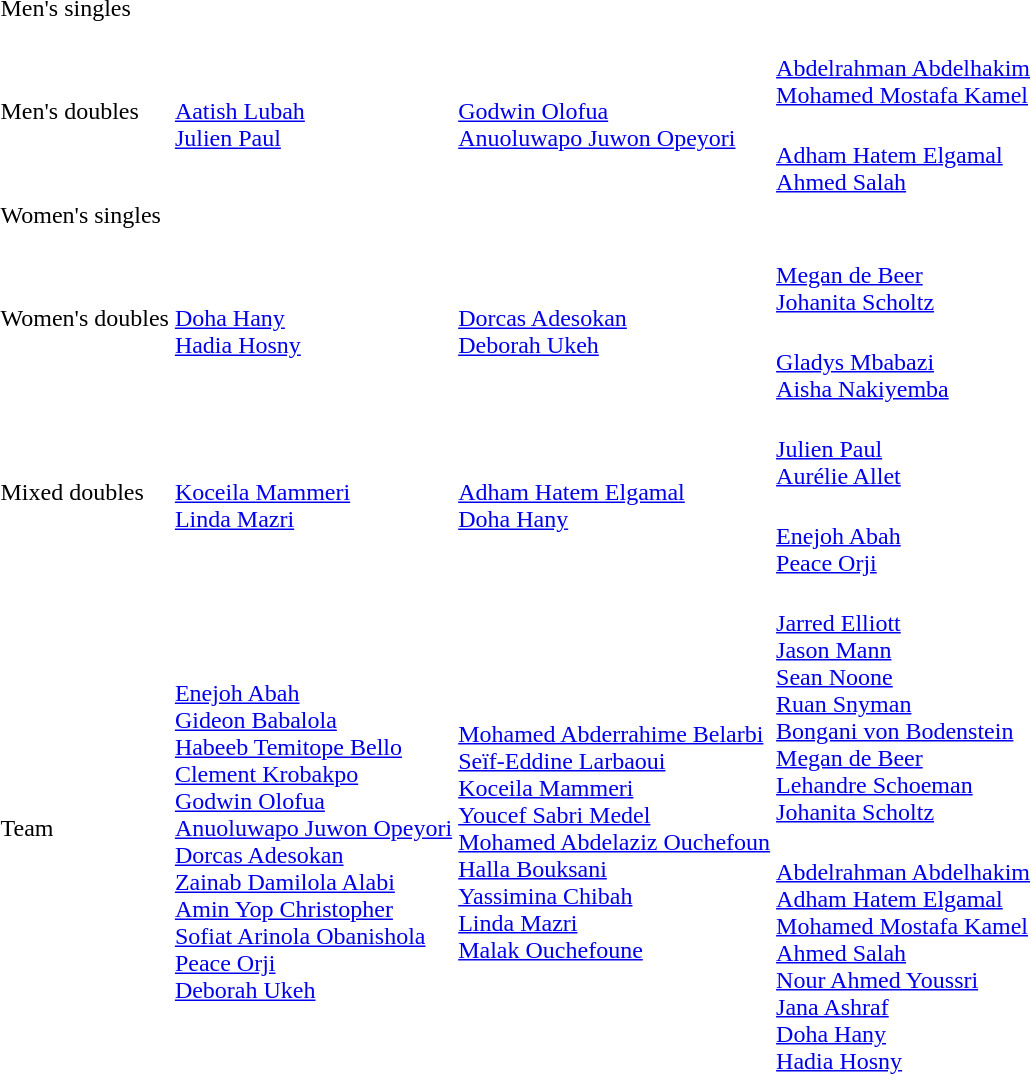<table>
<tr>
<td rowspan=2>Men's singles</td>
<td rowspan=2></td>
<td rowspan=2></td>
<td></td>
</tr>
<tr>
<td></td>
</tr>
<tr>
<td rowspan=2>Men's doubles</td>
<td rowspan=2><br><a href='#'>Aatish Lubah</a><br><a href='#'>Julien Paul</a></td>
<td rowspan=2><br><a href='#'>Godwin Olofua</a><br><a href='#'>Anuoluwapo Juwon Opeyori</a></td>
<td><br><a href='#'>Abdelrahman Abdelhakim</a><br><a href='#'>Mohamed Mostafa Kamel</a></td>
</tr>
<tr>
<td><br><a href='#'>Adham Hatem Elgamal</a><br><a href='#'>Ahmed Salah</a></td>
</tr>
<tr>
<td rowspan=2>Women's singles</td>
<td rowspan=2></td>
<td rowspan=2></td>
<td></td>
</tr>
<tr>
<td></td>
</tr>
<tr>
<td rowspan=2>Women's doubles</td>
<td rowspan=2><br><a href='#'>Doha Hany</a><br><a href='#'>Hadia Hosny</a></td>
<td rowspan=2><br><a href='#'>Dorcas Adesokan</a><br><a href='#'>Deborah Ukeh</a></td>
<td><br><a href='#'>Megan de Beer</a><br><a href='#'>Johanita Scholtz</a></td>
</tr>
<tr>
<td><br><a href='#'>Gladys Mbabazi</a><br><a href='#'>Aisha Nakiyemba</a></td>
</tr>
<tr>
<td rowspan=2>Mixed doubles</td>
<td rowspan=2><br><a href='#'>Koceila Mammeri</a><br><a href='#'>Linda Mazri</a></td>
<td rowspan=2><br><a href='#'>Adham Hatem Elgamal</a><br><a href='#'>Doha Hany</a></td>
<td><br><a href='#'>Julien Paul</a><br><a href='#'>Aurélie Allet</a></td>
</tr>
<tr>
<td><br><a href='#'>Enejoh Abah</a><br><a href='#'>Peace Orji</a></td>
</tr>
<tr>
<td rowspan=2>Team</td>
<td rowspan=2><br><a href='#'>Enejoh Abah</a><br><a href='#'>Gideon Babalola</a><br><a href='#'>Habeeb Temitope Bello</a><br><a href='#'>Clement Krobakpo</a><br><a href='#'>Godwin Olofua</a><br><a href='#'>Anuoluwapo Juwon Opeyori</a><br><a href='#'>Dorcas Adesokan</a><br><a href='#'>Zainab Damilola Alabi</a><br><a href='#'>Amin Yop Christopher</a><br><a href='#'>Sofiat Arinola Obanishola</a><br><a href='#'>Peace Orji</a><br><a href='#'>Deborah Ukeh</a></td>
<td rowspan=2><br><a href='#'>Mohamed Abderrahime Belarbi</a><br><a href='#'>Seïf-Eddine Larbaoui</a><br><a href='#'>Koceila Mammeri</a><br><a href='#'>Youcef Sabri Medel</a><br><a href='#'>Mohamed Abdelaziz Ouchefoun</a><br><a href='#'>Halla Bouksani</a><br><a href='#'>Yassimina Chibah</a><br><a href='#'>Linda Mazri</a><br><a href='#'>Malak Ouchefoune</a></td>
<td><br><a href='#'>Jarred Elliott</a><br><a href='#'>Jason Mann</a><br><a href='#'>Sean Noone</a><br><a href='#'>Ruan Snyman</a><br><a href='#'>Bongani von Bodenstein</a><br><a href='#'>Megan de Beer</a><br><a href='#'>Lehandre Schoeman</a><br><a href='#'>Johanita Scholtz</a></td>
</tr>
<tr>
<td><br><a href='#'>Abdelrahman Abdelhakim</a><br><a href='#'>Adham Hatem Elgamal</a><br><a href='#'>Mohamed Mostafa Kamel</a><br><a href='#'>Ahmed Salah</a><br><a href='#'>Nour Ahmed Youssri</a><br><a href='#'>Jana Ashraf</a><br><a href='#'>Doha Hany</a><br><a href='#'>Hadia Hosny</a></td>
</tr>
</table>
